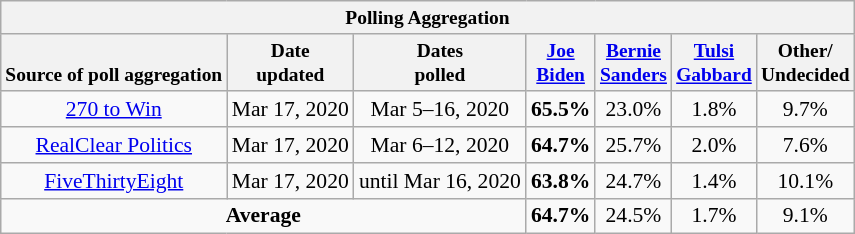<table class="wikitable" style="font-size:90%;text-align:center;">
<tr valign=bottom style="font-size:90%;">
<th colspan="8">Polling Aggregation</th>
</tr>
<tr valign=bottom style="font-size:90%;">
<th>Source of poll aggregation</th>
<th>Date<br>updated</th>
<th>Dates<br>polled</th>
<th><a href='#'>Joe<br>Biden</a></th>
<th><a href='#'>Bernie<br>Sanders</a></th>
<th><a href='#'>Tulsi<br>Gabbard</a></th>
<th>Other/<br>Undecided</th>
</tr>
<tr>
<td><a href='#'>270 to Win</a></td>
<td>Mar 17, 2020</td>
<td>Mar 5–16, 2020</td>
<td><strong>65.5%</strong></td>
<td>23.0%</td>
<td>1.8%</td>
<td>9.7%</td>
</tr>
<tr>
<td><a href='#'>RealClear Politics</a></td>
<td>Mar 17, 2020</td>
<td>Mar 6–12, 2020</td>
<td><strong>64.7%</strong></td>
<td>25.7%</td>
<td>2.0%</td>
<td>7.6%</td>
</tr>
<tr>
<td><a href='#'>FiveThirtyEight</a></td>
<td>Mar 17, 2020</td>
<td>until Mar 16, 2020 </td>
<td><strong>63.8%</strong></td>
<td>24.7%</td>
<td>1.4%</td>
<td>10.1%</td>
</tr>
<tr>
<td colspan="3"><strong>Average</strong></td>
<td><strong>64.7%</strong></td>
<td>24.5%</td>
<td>1.7%</td>
<td>9.1%</td>
</tr>
</table>
